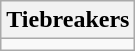<table class="wikitable collapsible collapsed">
<tr>
<th>Tiebreakers</th>
</tr>
<tr>
<td></td>
</tr>
</table>
